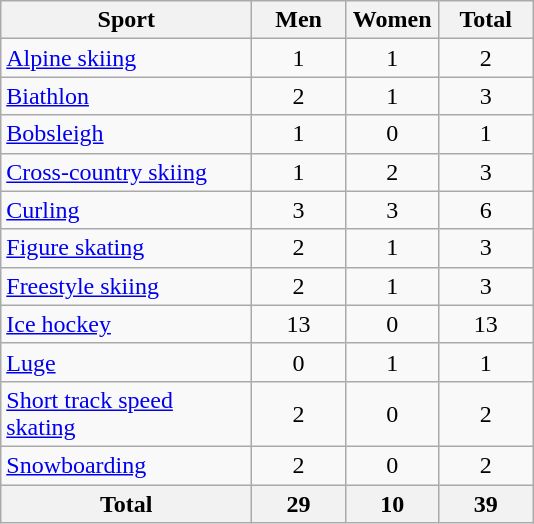<table class="wikitable sortable" style=text-align:center>
<tr>
<th width=160>Sport</th>
<th width=55>Men</th>
<th width=55>Women</th>
<th width=55>Total</th>
</tr>
<tr>
<td align=left><a href='#'>Alpine skiing</a></td>
<td>1</td>
<td>1</td>
<td>2</td>
</tr>
<tr>
<td align=left><a href='#'>Biathlon</a></td>
<td>2</td>
<td>1</td>
<td>3</td>
</tr>
<tr>
<td align=left><a href='#'>Bobsleigh</a></td>
<td>1</td>
<td>0</td>
<td>1</td>
</tr>
<tr>
<td align=left><a href='#'>Cross-country skiing</a></td>
<td>1</td>
<td>2</td>
<td>3</td>
</tr>
<tr>
<td align=left><a href='#'>Curling</a></td>
<td>3</td>
<td>3</td>
<td>6</td>
</tr>
<tr>
<td align=left><a href='#'>Figure skating</a></td>
<td>2</td>
<td>1</td>
<td>3</td>
</tr>
<tr>
<td align=left><a href='#'>Freestyle skiing</a></td>
<td>2</td>
<td>1</td>
<td>3</td>
</tr>
<tr>
<td align=left><a href='#'>Ice hockey</a></td>
<td>13</td>
<td>0</td>
<td>13</td>
</tr>
<tr>
<td align=left><a href='#'>Luge</a></td>
<td>0</td>
<td>1</td>
<td>1</td>
</tr>
<tr>
<td align=left><a href='#'>Short track speed skating</a></td>
<td>2</td>
<td>0</td>
<td>2</td>
</tr>
<tr>
<td align=left><a href='#'>Snowboarding</a></td>
<td>2</td>
<td>0</td>
<td>2</td>
</tr>
<tr>
<th>Total</th>
<th>29</th>
<th>10</th>
<th>39</th>
</tr>
</table>
